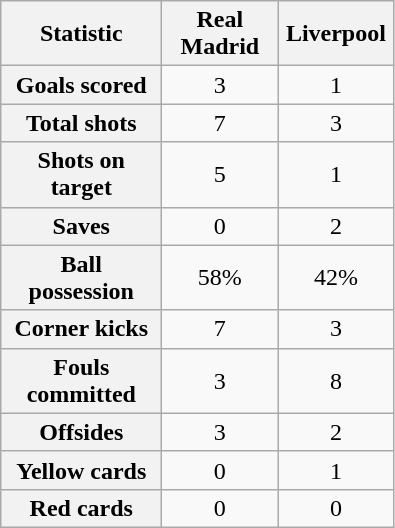<table class="wikitable plainrowheaders" style="text-align:center">
<tr>
<th scope="col" style="width:100px">Statistic</th>
<th scope="col" style="width:70px">Real Madrid</th>
<th scope="col" style="width:70px">Liverpool</th>
</tr>
<tr>
<th scope=row>Goals scored</th>
<td>3</td>
<td>1</td>
</tr>
<tr>
<th scope=row>Total shots</th>
<td>7</td>
<td>3</td>
</tr>
<tr>
<th scope=row>Shots on target</th>
<td>5</td>
<td>1</td>
</tr>
<tr>
<th scope=row>Saves</th>
<td>0</td>
<td>2</td>
</tr>
<tr>
<th scope=row>Ball possession</th>
<td>58%</td>
<td>42%</td>
</tr>
<tr>
<th scope=row>Corner kicks</th>
<td>7</td>
<td>3</td>
</tr>
<tr>
<th scope=row>Fouls committed</th>
<td>3</td>
<td>8</td>
</tr>
<tr>
<th scope=row>Offsides</th>
<td>3</td>
<td>2</td>
</tr>
<tr>
<th scope=row>Yellow cards</th>
<td>0</td>
<td>1</td>
</tr>
<tr>
<th scope=row>Red cards</th>
<td>0</td>
<td>0</td>
</tr>
</table>
